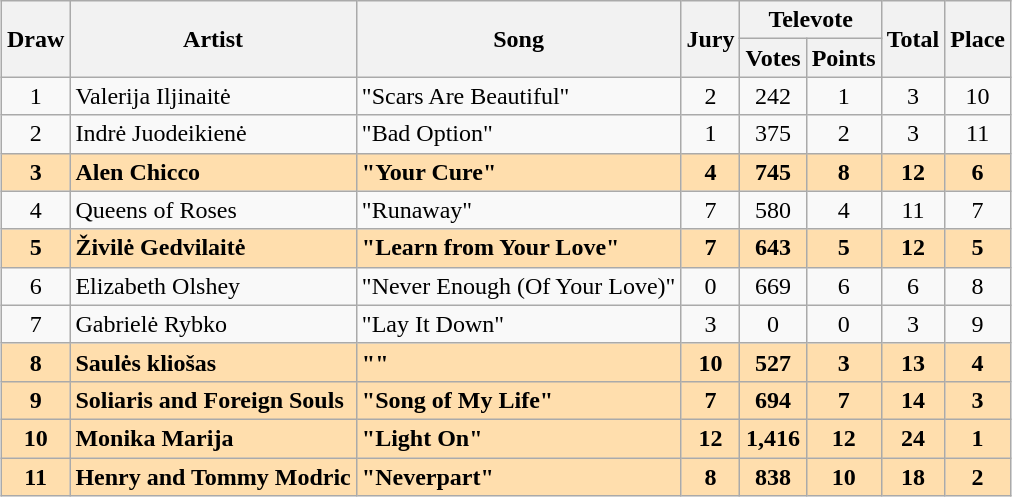<table class="sortable wikitable" style="margin: 1em auto 1em auto; text-align:center">
<tr>
<th rowspan="2">Draw</th>
<th rowspan="2">Artist</th>
<th rowspan="2">Song</th>
<th rowspan="2">Jury</th>
<th colspan="2">Televote</th>
<th rowspan="2">Total</th>
<th rowspan="2">Place</th>
</tr>
<tr>
<th>Votes</th>
<th>Points</th>
</tr>
<tr>
<td>1</td>
<td align="left">Valerija Iljinaitė</td>
<td align="left">"Scars Are Beautiful"</td>
<td>2</td>
<td>242</td>
<td>1</td>
<td>3</td>
<td>10</td>
</tr>
<tr>
<td>2</td>
<td align="left">Indrė Juodeikienė</td>
<td align="left">"Bad Option"</td>
<td>1</td>
<td>375</td>
<td>2</td>
<td>3</td>
<td>11</td>
</tr>
<tr style="font-weight:bold; background:navajowhite;">
<td>3</td>
<td align="left">Alen Chicco</td>
<td align="left">"Your Cure"</td>
<td>4</td>
<td>745</td>
<td>8</td>
<td>12</td>
<td>6</td>
</tr>
<tr>
<td>4</td>
<td align="left">Queens of Roses</td>
<td align="left">"Runaway"</td>
<td>7</td>
<td>580</td>
<td>4</td>
<td>11</td>
<td>7</td>
</tr>
<tr style="font-weight:bold; background:navajowhite;">
<td>5</td>
<td align="left">Živilė Gedvilaitė</td>
<td align="left">"Learn from Your Love"</td>
<td>7</td>
<td>643</td>
<td>5</td>
<td>12</td>
<td>5</td>
</tr>
<tr>
<td>6</td>
<td align="left">Elizabeth Olshey</td>
<td align="left">"Never Enough (Of Your Love)"</td>
<td>0</td>
<td>669</td>
<td>6</td>
<td>6</td>
<td>8</td>
</tr>
<tr>
<td>7</td>
<td align="left">Gabrielė Rybko</td>
<td align="left">"Lay It Down"</td>
<td>3</td>
<td>0</td>
<td>0</td>
<td>3</td>
<td>9</td>
</tr>
<tr style="font-weight:bold; background:navajowhite;">
<td>8</td>
<td align="left">Saulės kliošas</td>
<td align="left">""</td>
<td>10</td>
<td>527</td>
<td>3</td>
<td>13</td>
<td>4</td>
</tr>
<tr style="font-weight:bold; background:navajowhite;">
<td>9</td>
<td align="left">Soliaris and Foreign Souls</td>
<td align="left">"Song of My Life"</td>
<td>7</td>
<td>694</td>
<td>7</td>
<td>14</td>
<td>3</td>
</tr>
<tr style="font-weight:bold; background:navajowhite;">
<td>10</td>
<td align="left">Monika Marija</td>
<td align="left">"Light On"</td>
<td>12</td>
<td>1,416</td>
<td>12</td>
<td>24</td>
<td>1</td>
</tr>
<tr style="font-weight:bold; background:navajowhite;">
<td>11</td>
<td align="left">Henry and Tommy Modric</td>
<td align="left">"Neverpart"</td>
<td>8</td>
<td>838</td>
<td>10</td>
<td>18</td>
<td>2</td>
</tr>
</table>
